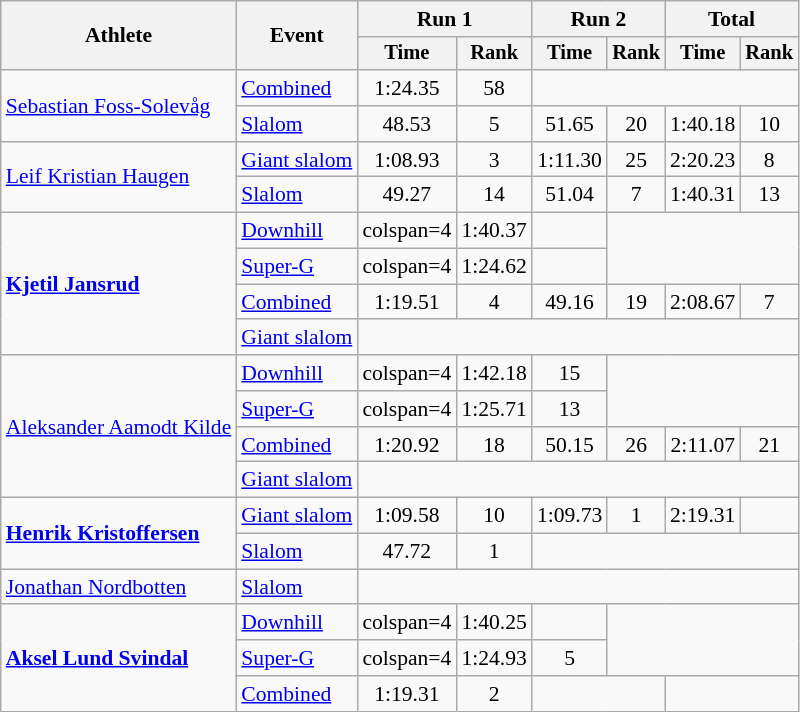<table class="wikitable" style="font-size:90%">
<tr>
<th rowspan=2>Athlete</th>
<th rowspan=2>Event</th>
<th colspan=2>Run 1</th>
<th colspan=2>Run 2</th>
<th colspan=2>Total</th>
</tr>
<tr style="font-size:95%">
<th>Time</th>
<th>Rank</th>
<th>Time</th>
<th>Rank</th>
<th>Time</th>
<th>Rank</th>
</tr>
<tr align=center>
<td align=left rowspan=2><a href='#'>Sebastian Foss-Solevåg</a></td>
<td align=left><a href='#'>Combined</a></td>
<td>1:24.35</td>
<td>58</td>
<td colspan=4></td>
</tr>
<tr align=center>
<td align=left><a href='#'>Slalom</a></td>
<td>48.53</td>
<td>5</td>
<td>51.65</td>
<td>20</td>
<td>1:40.18</td>
<td>10</td>
</tr>
<tr align=center>
<td align=left rowspan=2><a href='#'>Leif Kristian Haugen</a></td>
<td align=left><a href='#'>Giant slalom</a></td>
<td>1:08.93</td>
<td>3</td>
<td>1:11.30</td>
<td>25</td>
<td>2:20.23</td>
<td>8</td>
</tr>
<tr align=center>
<td align=left><a href='#'>Slalom</a></td>
<td>49.27</td>
<td>14</td>
<td>51.04</td>
<td>7</td>
<td>1:40.31</td>
<td>13</td>
</tr>
<tr align=center>
<td align=left rowspan=4><strong><a href='#'>Kjetil Jansrud</a></strong></td>
<td align=left><a href='#'>Downhill</a></td>
<td>colspan=4 </td>
<td>1:40.37</td>
<td></td>
</tr>
<tr align=center>
<td align=left><a href='#'>Super-G</a></td>
<td>colspan=4 </td>
<td>1:24.62</td>
<td></td>
</tr>
<tr align=center>
<td align=left><a href='#'>Combined</a></td>
<td>1:19.51</td>
<td>4</td>
<td>49.16</td>
<td>19</td>
<td>2:08.67</td>
<td>7</td>
</tr>
<tr align=center>
<td align=left><a href='#'>Giant slalom</a></td>
<td colspan=6></td>
</tr>
<tr align=center>
<td align=left rowspan=4><a href='#'>Aleksander Aamodt Kilde</a></td>
<td align=left><a href='#'>Downhill</a></td>
<td>colspan=4 </td>
<td>1:42.18</td>
<td>15</td>
</tr>
<tr align=center>
<td align=left><a href='#'>Super-G</a></td>
<td>colspan=4 </td>
<td>1:25.71</td>
<td>13</td>
</tr>
<tr align=center>
<td align=left><a href='#'>Combined</a></td>
<td>1:20.92</td>
<td>18</td>
<td>50.15</td>
<td>26</td>
<td>2:11.07</td>
<td>21</td>
</tr>
<tr align=center>
<td align=left><a href='#'>Giant slalom</a></td>
<td colspan=6></td>
</tr>
<tr align=center>
<td align=left rowspan=2><strong><a href='#'>Henrik Kristoffersen</a></strong></td>
<td align=left><a href='#'>Giant slalom</a></td>
<td>1:09.58</td>
<td>10</td>
<td>1:09.73</td>
<td>1</td>
<td>2:19.31</td>
<td></td>
</tr>
<tr align=center>
<td align=left><a href='#'>Slalom</a></td>
<td>47.72</td>
<td>1</td>
<td colspan=4></td>
</tr>
<tr align=center>
<td align=left><a href='#'>Jonathan Nordbotten</a></td>
<td align=left><a href='#'>Slalom</a></td>
<td colspan=6></td>
</tr>
<tr align=center>
<td align=left rowspan=3><strong><a href='#'>Aksel Lund Svindal</a></strong></td>
<td align=left><a href='#'>Downhill</a></td>
<td>colspan=4 </td>
<td>1:40.25</td>
<td></td>
</tr>
<tr align=center>
<td align=left><a href='#'>Super-G</a></td>
<td>colspan=4 </td>
<td>1:24.93</td>
<td>5</td>
</tr>
<tr align=center>
<td align=left><a href='#'>Combined</a></td>
<td>1:19.31</td>
<td>2</td>
<td colspan=2></td>
<td colspan=2></td>
</tr>
</table>
